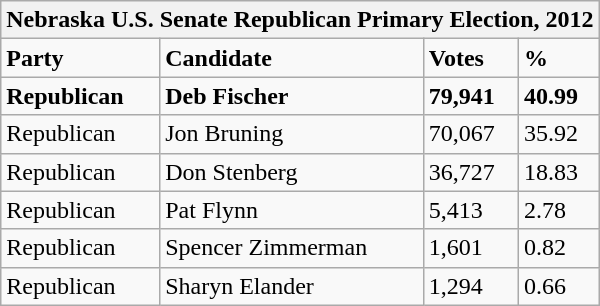<table class="wikitable">
<tr>
<th colspan="4">Nebraska U.S. Senate Republican Primary Election, 2012</th>
</tr>
<tr>
<td><strong>Party</strong></td>
<td><strong>Candidate</strong></td>
<td><strong>Votes</strong></td>
<td><strong>%</strong></td>
</tr>
<tr>
<td><strong>Republican</strong></td>
<td><strong>Deb Fischer</strong></td>
<td><strong>79,941</strong></td>
<td><strong>40.99</strong></td>
</tr>
<tr>
<td>Republican</td>
<td>Jon Bruning</td>
<td>70,067</td>
<td>35.92</td>
</tr>
<tr>
<td>Republican</td>
<td>Don Stenberg</td>
<td>36,727</td>
<td>18.83</td>
</tr>
<tr>
<td>Republican</td>
<td>Pat Flynn</td>
<td>5,413</td>
<td>2.78</td>
</tr>
<tr>
<td>Republican</td>
<td>Spencer Zimmerman</td>
<td>1,601</td>
<td>0.82</td>
</tr>
<tr>
<td>Republican</td>
<td>Sharyn Elander</td>
<td>1,294</td>
<td>0.66</td>
</tr>
</table>
